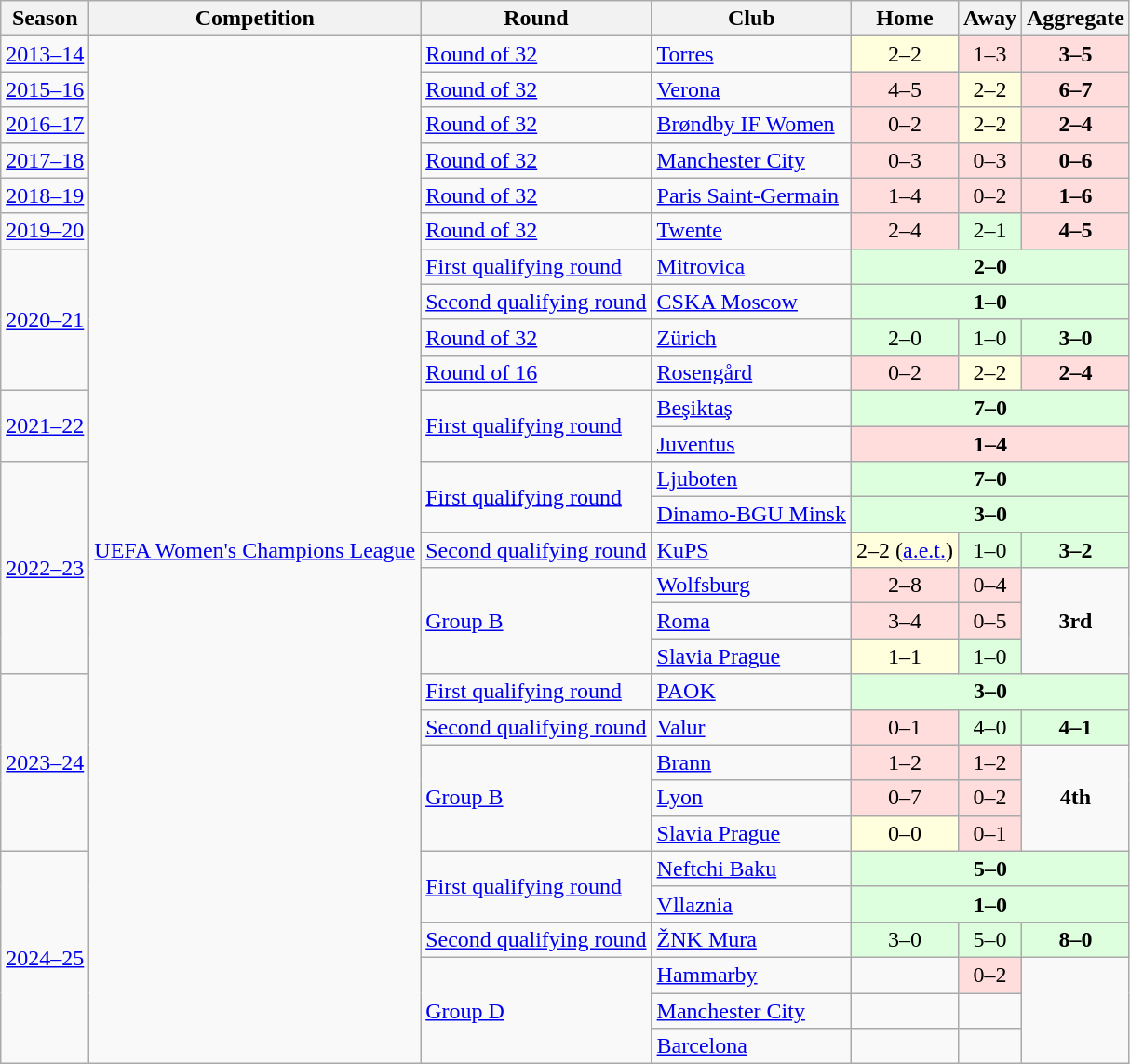<table class="wikitable">
<tr>
<th>Season</th>
<th>Competition</th>
<th>Round</th>
<th>Club</th>
<th>Home</th>
<th>Away</th>
<th>Aggregate</th>
</tr>
<tr>
<td rowspan=1><a href='#'>2013–14</a></td>
<td rowspan=29><a href='#'>UEFA Women's Champions League</a></td>
<td rowspan=1><a href='#'>Round of 32</a></td>
<td> <a href='#'>Torres</a></td>
<td style="text-align:center; background:#ffd;">2–2</td>
<td style="text-align:center; background:#fdd;">1–3</td>
<td style="text-align:center; background:#fdd;"><strong>3–5</strong></td>
</tr>
<tr>
<td rowspan=1><a href='#'>2015–16</a></td>
<td rowspan=1><a href='#'>Round of 32</a></td>
<td> <a href='#'>Verona</a></td>
<td style="text-align:center; background:#fdd;">4–5</td>
<td style="text-align:center; background:#ffd;">2–2</td>
<td style="text-align:center; background:#fdd;"><strong>6–7</strong></td>
</tr>
<tr>
<td rowspan=1><a href='#'>2016–17</a></td>
<td rowspan=1><a href='#'>Round of 32</a></td>
<td> <a href='#'>Brøndby IF Women</a></td>
<td style="text-align:center; background:#fdd;">0–2</td>
<td style="text-align:center; background:#ffd;">2–2</td>
<td style="text-align:center; background:#fdd;"><strong>2–4</strong></td>
</tr>
<tr>
<td rowspan=1><a href='#'>2017–18</a></td>
<td rowspan=1><a href='#'>Round of 32</a></td>
<td> <a href='#'>Manchester City</a></td>
<td style="text-align:center; background:#fdd;">0–3</td>
<td style="text-align:center; background:#fdd;">0–3</td>
<td style="text-align:center; background:#fdd;"><strong>0–6</strong></td>
</tr>
<tr>
<td rowspan=1><a href='#'>2018–19</a></td>
<td rowspan=1><a href='#'>Round of 32</a></td>
<td> <a href='#'>Paris Saint-Germain</a></td>
<td style="text-align:center; background:#fdd;">1–4</td>
<td style="text-align:center; background:#fdd;">0–2</td>
<td style="text-align:center; background:#fdd;"><strong>1–6</strong></td>
</tr>
<tr>
<td rowspan=1><a href='#'>2019–20</a></td>
<td rowspan=1><a href='#'>Round of 32</a></td>
<td> <a href='#'>Twente</a></td>
<td style="text-align:center; background:#fdd;">2–4</td>
<td style="text-align:center; background:#dfd;">2–1</td>
<td style="text-align:center; background:#fdd;"><strong>4–5</strong></td>
</tr>
<tr>
<td rowspan=4><a href='#'>2020–21</a></td>
<td><a href='#'>First qualifying round</a></td>
<td> <a href='#'>Mitrovica</a></td>
<td colspan=3 style="text-align:center; background:#dfd;"><strong>2–0</strong></td>
</tr>
<tr>
<td><a href='#'>Second qualifying round</a></td>
<td> <a href='#'>CSKA Moscow</a></td>
<td colspan=3 style="text-align:center; background:#dfd;"><strong>1–0</strong></td>
</tr>
<tr>
<td><a href='#'>Round of 32</a></td>
<td> <a href='#'>Zürich</a></td>
<td style="text-align:center; background:#dfd;">2–0</td>
<td style="text-align:center; background:#dfd;">1–0</td>
<td style="text-align:center; background:#dfd;"><strong>3–0</strong></td>
</tr>
<tr>
<td><a href='#'>Round of 16</a></td>
<td> <a href='#'>Rosengård</a></td>
<td style="text-align:center; background:#fdd;">0–2</td>
<td style="text-align:center; background:#ffd;">2–2</td>
<td style="text-align:center; background:#fdd;"><strong>2–4</strong></td>
</tr>
<tr>
<td rowspan=2><a href='#'>2021–22</a></td>
<td rowspan=2><a href='#'>First qualifying round</a></td>
<td> <a href='#'>Beşiktaş</a></td>
<td colspan=3 style="text-align:center; background:#dfd;"><strong>7–0</strong></td>
</tr>
<tr>
<td> <a href='#'>Juventus</a></td>
<td colspan=3 style="text-align:center; background:#fdd;"><strong>1–4</strong></td>
</tr>
<tr>
<td rowspan=6><a href='#'>2022–23</a></td>
<td rowspan=2><a href='#'>First qualifying round</a></td>
<td> <a href='#'>Ljuboten</a></td>
<td colspan=3 style="text-align:center; background:#dfd;"><strong>7–0</strong></td>
</tr>
<tr>
<td> <a href='#'>Dinamo-BGU Minsk</a></td>
<td colspan=3 style="text-align:center; background:#dfd;"><strong>3–0</strong></td>
</tr>
<tr>
<td><a href='#'>Second qualifying round</a></td>
<td> <a href='#'>KuPS</a></td>
<td style="text-align:center; background:#ffd;">2–2 (<a href='#'>a.e.t.</a>)</td>
<td style="text-align:center; background:#dfd;">1–0</td>
<td style="text-align:center; background:#dfd;"><strong>3–2</strong></td>
</tr>
<tr>
<td rowspan=3><a href='#'>Group B</a></td>
<td> <a href='#'>Wolfsburg</a></td>
<td style="text-align:center; background:#fdd;">2–8</td>
<td style="text-align:center; background:#fdd;">0–4</td>
<td rowspan=3 style="text-align:center;"><strong>3rd</strong></td>
</tr>
<tr>
<td> <a href='#'>Roma</a></td>
<td style="text-align:center; background:#fdd;">3–4</td>
<td style="text-align:center; background:#fdd;">0–5</td>
</tr>
<tr>
<td> <a href='#'>Slavia Prague</a></td>
<td style="text-align:center; background:#ffd;">1–1</td>
<td style="text-align:center; background:#dfd;">1–0</td>
</tr>
<tr>
<td rowspan=5><a href='#'>2023–24</a></td>
<td><a href='#'>First qualifying round</a></td>
<td> <a href='#'>PAOK</a></td>
<td colspan=3 style="text-align:center; background:#dfd;"><strong>3–0</strong></td>
</tr>
<tr>
<td><a href='#'>Second qualifying round</a></td>
<td> <a href='#'>Valur</a></td>
<td style="text-align:center; background:#fdd;">0–1</td>
<td style="text-align:center; background:#dfd;">4–0</td>
<td style="text-align:center; background:#dfd;"><strong>4–1</strong></td>
</tr>
<tr>
<td rowspan=3><a href='#'>Group B</a></td>
<td> <a href='#'>Brann</a></td>
<td style="text-align:center; background:#fdd;">1–2</td>
<td style="text-align:center; background:#fdd;">1–2</td>
<td rowspan=3 style="text-align:center;"><strong>4th</strong></td>
</tr>
<tr>
<td> <a href='#'>Lyon</a></td>
<td style="text-align:center; background:#fdd;">0–7</td>
<td style="text-align:center; background:#fdd;">0–2</td>
</tr>
<tr>
<td> <a href='#'>Slavia Prague</a></td>
<td style="text-align:center; background:#ffd;">0–0</td>
<td style="text-align:center; background:#fdd;">0–1</td>
</tr>
<tr>
<td rowspan=6><a href='#'>2024–25</a></td>
<td rowspan=2><a href='#'>First qualifying round</a></td>
<td> <a href='#'>Neftchi Baku</a></td>
<td colspan=3 style="text-align:center; background:#dfd;"><strong>5–0</strong></td>
</tr>
<tr>
<td> <a href='#'>Vllaznia</a></td>
<td colspan=3 style="text-align:center; background:#dfd;"><strong>1–0</strong></td>
</tr>
<tr>
<td><a href='#'>Second qualifying round</a></td>
<td> <a href='#'>ŽNK Mura</a></td>
<td style="text-align:center; background:#dfd;">3–0</td>
<td style="text-align:center; background:#dfd;">5–0</td>
<td style="text-align:center; background:#dfd;"><strong>8–0</strong></td>
</tr>
<tr>
<td rowspan=3><a href='#'>Group D</a></td>
<td> <a href='#'>Hammarby</a></td>
<td></td>
<td style="text-align:center; background:#fdd;">0–2</td>
<td rowspan=3 style="text-align:center;"></td>
</tr>
<tr>
<td> <a href='#'>Manchester City</a></td>
<td></td>
<td></td>
</tr>
<tr>
<td> <a href='#'>Barcelona</a></td>
<td></td>
<td></td>
</tr>
</table>
